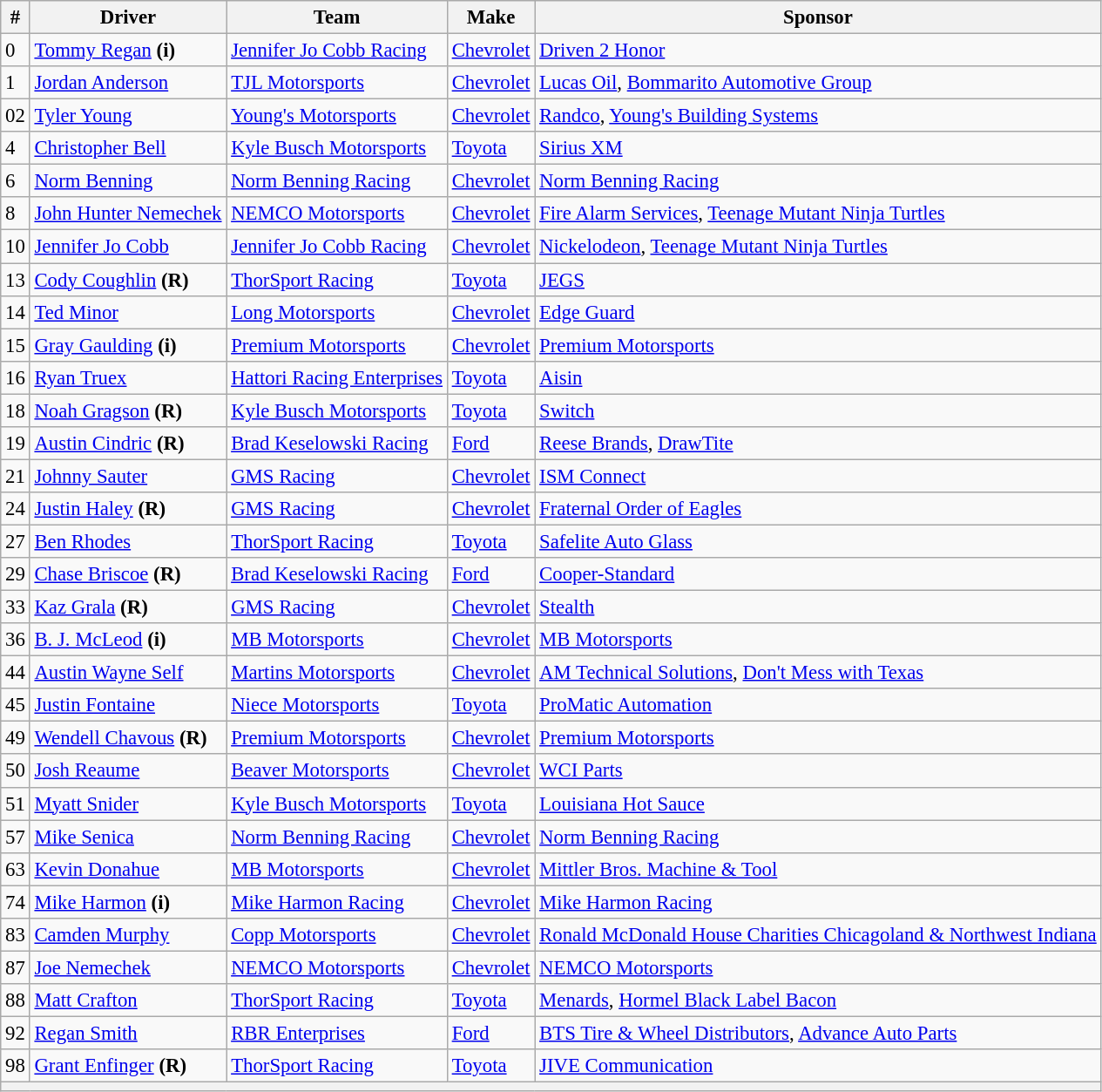<table class="wikitable" style="font-size:95%">
<tr>
<th>#</th>
<th>Driver</th>
<th>Team</th>
<th>Make</th>
<th>Sponsor</th>
</tr>
<tr>
<td>0</td>
<td><a href='#'>Tommy Regan</a> <strong>(i)</strong></td>
<td><a href='#'>Jennifer Jo Cobb Racing</a></td>
<td><a href='#'>Chevrolet</a></td>
<td><a href='#'>Driven 2 Honor</a></td>
</tr>
<tr>
<td>1</td>
<td><a href='#'>Jordan Anderson</a></td>
<td><a href='#'>TJL Motorsports</a></td>
<td><a href='#'>Chevrolet</a></td>
<td><a href='#'>Lucas Oil</a>, <a href='#'>Bommarito Automotive Group</a></td>
</tr>
<tr>
<td>02</td>
<td><a href='#'>Tyler Young</a></td>
<td><a href='#'>Young's Motorsports</a></td>
<td><a href='#'>Chevrolet</a></td>
<td><a href='#'>Randco</a>, <a href='#'>Young's Building Systems</a></td>
</tr>
<tr>
<td>4</td>
<td><a href='#'>Christopher Bell</a></td>
<td><a href='#'>Kyle Busch Motorsports</a></td>
<td><a href='#'>Toyota</a></td>
<td><a href='#'>Sirius XM</a></td>
</tr>
<tr>
<td>6</td>
<td><a href='#'>Norm Benning</a></td>
<td><a href='#'>Norm Benning Racing</a></td>
<td><a href='#'>Chevrolet</a></td>
<td><a href='#'>Norm Benning Racing</a></td>
</tr>
<tr>
<td>8</td>
<td><a href='#'>John Hunter Nemechek</a></td>
<td><a href='#'>NEMCO Motorsports</a></td>
<td><a href='#'>Chevrolet</a></td>
<td><a href='#'>Fire Alarm Services</a>, <a href='#'>Teenage Mutant Ninja Turtles</a></td>
</tr>
<tr>
<td>10</td>
<td><a href='#'>Jennifer Jo Cobb</a></td>
<td><a href='#'>Jennifer Jo Cobb Racing</a></td>
<td><a href='#'>Chevrolet</a></td>
<td><a href='#'>Nickelodeon</a>, <a href='#'>Teenage Mutant Ninja Turtles</a></td>
</tr>
<tr>
<td>13</td>
<td><a href='#'>Cody Coughlin</a> <strong>(R)</strong></td>
<td><a href='#'>ThorSport Racing</a></td>
<td><a href='#'>Toyota</a></td>
<td><a href='#'>JEGS</a></td>
</tr>
<tr>
<td>14</td>
<td><a href='#'>Ted Minor</a></td>
<td><a href='#'>Long Motorsports</a></td>
<td><a href='#'>Chevrolet</a></td>
<td><a href='#'>Edge Guard</a></td>
</tr>
<tr>
<td>15</td>
<td><a href='#'>Gray Gaulding</a> <strong>(i)</strong></td>
<td><a href='#'>Premium Motorsports</a></td>
<td><a href='#'>Chevrolet</a></td>
<td><a href='#'>Premium Motorsports</a></td>
</tr>
<tr>
<td>16</td>
<td><a href='#'>Ryan Truex</a></td>
<td><a href='#'>Hattori Racing Enterprises</a></td>
<td><a href='#'>Toyota</a></td>
<td><a href='#'>Aisin</a></td>
</tr>
<tr>
<td>18</td>
<td><a href='#'>Noah Gragson</a> <strong>(R)</strong></td>
<td><a href='#'>Kyle Busch Motorsports</a></td>
<td><a href='#'>Toyota</a></td>
<td><a href='#'>Switch</a></td>
</tr>
<tr>
<td>19</td>
<td><a href='#'>Austin Cindric</a> <strong>(R)</strong></td>
<td><a href='#'>Brad Keselowski Racing</a></td>
<td><a href='#'>Ford</a></td>
<td><a href='#'>Reese Brands</a>, <a href='#'>DrawTite</a></td>
</tr>
<tr>
<td>21</td>
<td><a href='#'>Johnny Sauter</a></td>
<td><a href='#'>GMS Racing</a></td>
<td><a href='#'>Chevrolet</a></td>
<td><a href='#'>ISM Connect</a></td>
</tr>
<tr>
<td>24</td>
<td><a href='#'>Justin Haley</a> <strong>(R)</strong></td>
<td><a href='#'>GMS Racing</a></td>
<td><a href='#'>Chevrolet</a></td>
<td><a href='#'>Fraternal Order of Eagles</a></td>
</tr>
<tr>
<td>27</td>
<td><a href='#'>Ben Rhodes</a></td>
<td><a href='#'>ThorSport Racing</a></td>
<td><a href='#'>Toyota</a></td>
<td><a href='#'>Safelite Auto Glass</a></td>
</tr>
<tr>
<td>29</td>
<td><a href='#'>Chase Briscoe</a> <strong>(R)</strong></td>
<td><a href='#'>Brad Keselowski Racing</a></td>
<td><a href='#'>Ford</a></td>
<td><a href='#'>Cooper-Standard</a></td>
</tr>
<tr>
<td>33</td>
<td><a href='#'>Kaz Grala</a> <strong>(R)</strong></td>
<td><a href='#'>GMS Racing</a></td>
<td><a href='#'>Chevrolet</a></td>
<td><a href='#'>Stealth</a></td>
</tr>
<tr>
<td>36</td>
<td><a href='#'>B. J. McLeod</a> <strong>(i)</strong></td>
<td><a href='#'>MB Motorsports</a></td>
<td><a href='#'>Chevrolet</a></td>
<td><a href='#'>MB Motorsports</a></td>
</tr>
<tr>
<td>44</td>
<td><a href='#'>Austin Wayne Self</a></td>
<td><a href='#'>Martins Motorsports</a></td>
<td><a href='#'>Chevrolet</a></td>
<td><a href='#'>AM Technical Solutions</a>, <a href='#'>Don't Mess with Texas</a></td>
</tr>
<tr>
<td>45</td>
<td><a href='#'>Justin Fontaine</a></td>
<td><a href='#'>Niece Motorsports</a></td>
<td><a href='#'>Toyota</a></td>
<td><a href='#'>ProMatic Automation</a></td>
</tr>
<tr>
<td>49</td>
<td><a href='#'>Wendell Chavous</a> <strong>(R)</strong></td>
<td><a href='#'>Premium Motorsports</a></td>
<td><a href='#'>Chevrolet</a></td>
<td><a href='#'>Premium Motorsports</a></td>
</tr>
<tr>
<td>50</td>
<td><a href='#'>Josh Reaume</a></td>
<td><a href='#'>Beaver Motorsports</a></td>
<td><a href='#'>Chevrolet</a></td>
<td><a href='#'>WCI Parts</a></td>
</tr>
<tr>
<td>51</td>
<td><a href='#'>Myatt Snider</a></td>
<td><a href='#'>Kyle Busch Motorsports</a></td>
<td><a href='#'>Toyota</a></td>
<td><a href='#'>Louisiana Hot Sauce</a></td>
</tr>
<tr>
<td>57</td>
<td><a href='#'>Mike Senica</a></td>
<td><a href='#'>Norm Benning Racing</a></td>
<td><a href='#'>Chevrolet</a></td>
<td><a href='#'>Norm Benning Racing</a></td>
</tr>
<tr>
<td>63</td>
<td><a href='#'>Kevin Donahue</a></td>
<td><a href='#'>MB Motorsports</a></td>
<td><a href='#'>Chevrolet</a></td>
<td><a href='#'>Mittler Bros. Machine & Tool</a></td>
</tr>
<tr>
<td>74</td>
<td><a href='#'>Mike Harmon</a> <strong>(i)</strong></td>
<td><a href='#'>Mike Harmon Racing</a></td>
<td><a href='#'>Chevrolet</a></td>
<td><a href='#'>Mike Harmon Racing</a></td>
</tr>
<tr>
<td>83</td>
<td><a href='#'>Camden Murphy</a></td>
<td><a href='#'>Copp Motorsports</a></td>
<td><a href='#'>Chevrolet</a></td>
<td><a href='#'>Ronald McDonald House Charities Chicagoland & Northwest Indiana</a></td>
</tr>
<tr>
<td>87</td>
<td><a href='#'>Joe Nemechek</a></td>
<td><a href='#'>NEMCO Motorsports</a></td>
<td><a href='#'>Chevrolet</a></td>
<td><a href='#'>NEMCO Motorsports</a></td>
</tr>
<tr>
<td>88</td>
<td><a href='#'>Matt Crafton</a></td>
<td><a href='#'>ThorSport Racing</a></td>
<td><a href='#'>Toyota</a></td>
<td><a href='#'>Menards</a>, <a href='#'>Hormel Black Label Bacon</a></td>
</tr>
<tr>
<td>92</td>
<td><a href='#'>Regan Smith</a></td>
<td><a href='#'>RBR Enterprises</a></td>
<td><a href='#'>Ford</a></td>
<td><a href='#'>BTS Tire & Wheel Distributors</a>, <a href='#'>Advance Auto Parts</a></td>
</tr>
<tr>
<td>98</td>
<td><a href='#'>Grant Enfinger</a> <strong>(R)</strong></td>
<td><a href='#'>ThorSport Racing</a></td>
<td><a href='#'>Toyota</a></td>
<td><a href='#'>JIVE Communication</a></td>
</tr>
<tr>
<th colspan="5"></th>
</tr>
</table>
